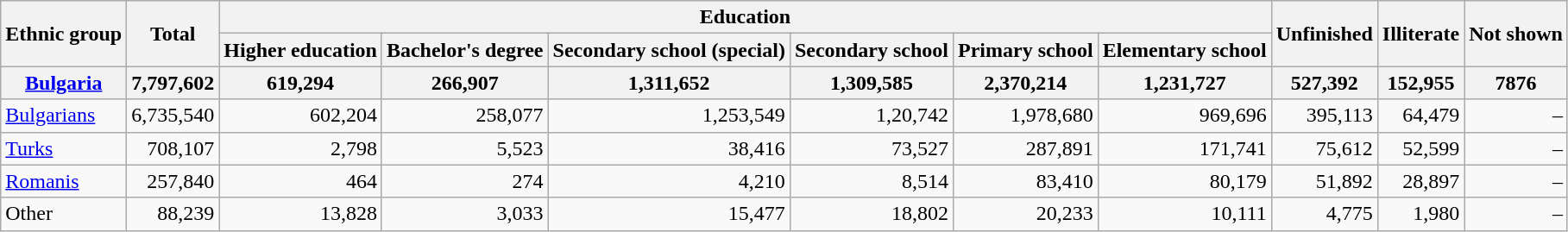<table class="wikitable sortable" style="text-align:right;">
<tr>
<th rowspan="2">Ethnic group</th>
<th rowspan="2">Total</th>
<th colspan="6">Education</th>
<th rowspan="2">Unfinished</th>
<th rowspan="2">Illiterate</th>
<th rowspan="2">Not shown</th>
</tr>
<tr bgcolor="#ececec" valign="top">
<th>Higher education</th>
<th>Bachelor's degree</th>
<th>Secondary school (special)</th>
<th>Secondary school</th>
<th>Primary school</th>
<th>Elementary school</th>
</tr>
<tr bgcolor="#ececec" valign="top">
<th align="center"><a href='#'>Bulgaria</a></th>
<th>7,797,602</th>
<th>619,294</th>
<th>266,907</th>
<th>1,311,652</th>
<th>1,309,585</th>
<th>2,370,214</th>
<th>1,231,727</th>
<th>527,392</th>
<th>152,955</th>
<th>7876</th>
</tr>
<tr>
<td align="left"><a href='#'>Bulgarians</a></td>
<td>6,735,540</td>
<td>602,204</td>
<td>258,077</td>
<td>1,253,549</td>
<td>1,20,742</td>
<td>1,978,680</td>
<td>969,696</td>
<td>395,113</td>
<td>64,479</td>
<td>–</td>
</tr>
<tr>
<td align="left"><a href='#'>Turks</a></td>
<td>708,107</td>
<td>2,798</td>
<td>5,523</td>
<td>38,416</td>
<td>73,527</td>
<td>287,891</td>
<td>171,741</td>
<td>75,612</td>
<td>52,599</td>
<td>–</td>
</tr>
<tr>
<td align="left"><a href='#'>Romanis</a></td>
<td>257,840</td>
<td>464</td>
<td>274</td>
<td>4,210</td>
<td>8,514</td>
<td>83,410</td>
<td>80,179</td>
<td>51,892</td>
<td>28,897</td>
<td>–</td>
</tr>
<tr>
<td align="left">Other</td>
<td>88,239</td>
<td>13,828</td>
<td>3,033</td>
<td>15,477</td>
<td>18,802</td>
<td>20,233</td>
<td>10,111</td>
<td>4,775</td>
<td>1,980</td>
<td>–</td>
</tr>
</table>
